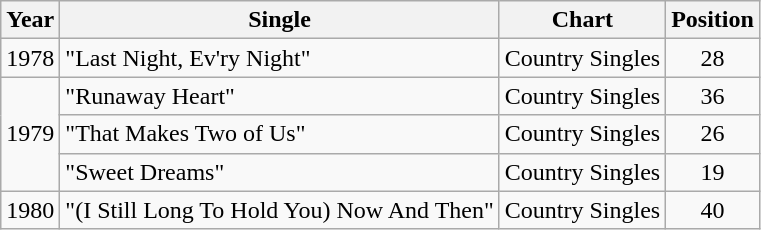<table class="wikitable">
<tr>
<th>Year</th>
<th>Single</th>
<th>Chart</th>
<th>Position</th>
</tr>
<tr>
<td>1978</td>
<td>"Last Night, Ev'ry Night"</td>
<td>Country Singles</td>
<td align="center">28</td>
</tr>
<tr>
<td rowspan="3">1979</td>
<td>"Runaway Heart"</td>
<td>Country Singles</td>
<td align="center">36</td>
</tr>
<tr>
<td>"That Makes Two of Us"</td>
<td>Country Singles</td>
<td align="center">26</td>
</tr>
<tr>
<td>"Sweet Dreams"</td>
<td>Country Singles</td>
<td align="center">19</td>
</tr>
<tr>
<td>1980</td>
<td>"(I Still Long To Hold You) Now And Then"</td>
<td>Country Singles</td>
<td align="center">40</td>
</tr>
</table>
